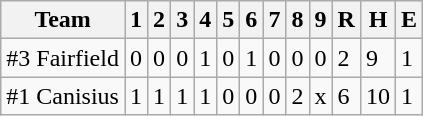<table class="wikitable">
<tr>
<th>Team</th>
<th>1</th>
<th>2</th>
<th>3</th>
<th>4</th>
<th>5</th>
<th>6</th>
<th>7</th>
<th>8</th>
<th>9</th>
<th>R</th>
<th>H</th>
<th>E</th>
</tr>
<tr>
<td>#3 Fairfield</td>
<td>0</td>
<td>0</td>
<td>0</td>
<td>1</td>
<td>0</td>
<td>1</td>
<td>0</td>
<td>0</td>
<td>0</td>
<td>2</td>
<td>9</td>
<td>1</td>
</tr>
<tr>
<td>#1 Canisius</td>
<td>1</td>
<td>1</td>
<td>1</td>
<td>1</td>
<td>0</td>
<td>0</td>
<td>0</td>
<td>2</td>
<td>x</td>
<td>6</td>
<td>10</td>
<td>1</td>
</tr>
</table>
